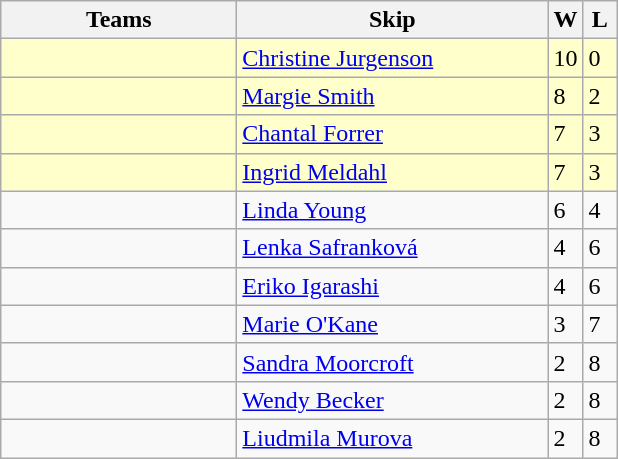<table class="wikitable">
<tr>
<th width=150>Teams</th>
<th width=200>Skip</th>
<th width=15>W</th>
<th width=15>L</th>
</tr>
<tr bgcolor=#ffffcc>
<td></td>
<td><a href='#'>Christine Jurgenson</a></td>
<td>10</td>
<td>0</td>
</tr>
<tr bgcolor=#ffffcc>
<td></td>
<td><a href='#'>Margie Smith</a></td>
<td>8</td>
<td>2</td>
</tr>
<tr bgcolor=#ffffcc>
<td></td>
<td><a href='#'>Chantal Forrer</a></td>
<td>7</td>
<td>3</td>
</tr>
<tr bgcolor=#ffffcc>
<td></td>
<td><a href='#'>Ingrid Meldahl</a></td>
<td>7</td>
<td>3</td>
</tr>
<tr>
<td></td>
<td><a href='#'>Linda Young</a></td>
<td>6</td>
<td>4</td>
</tr>
<tr>
<td></td>
<td><a href='#'>Lenka Safranková</a></td>
<td>4</td>
<td>6</td>
</tr>
<tr>
<td></td>
<td><a href='#'>Eriko Igarashi</a></td>
<td>4</td>
<td>6</td>
</tr>
<tr>
<td></td>
<td><a href='#'>Marie O'Kane</a></td>
<td>3</td>
<td>7</td>
</tr>
<tr>
<td></td>
<td><a href='#'>Sandra Moorcroft</a></td>
<td>2</td>
<td>8</td>
</tr>
<tr>
<td></td>
<td><a href='#'>Wendy Becker</a></td>
<td>2</td>
<td>8</td>
</tr>
<tr>
<td></td>
<td><a href='#'>Liudmila Murova</a></td>
<td>2</td>
<td>8</td>
</tr>
</table>
